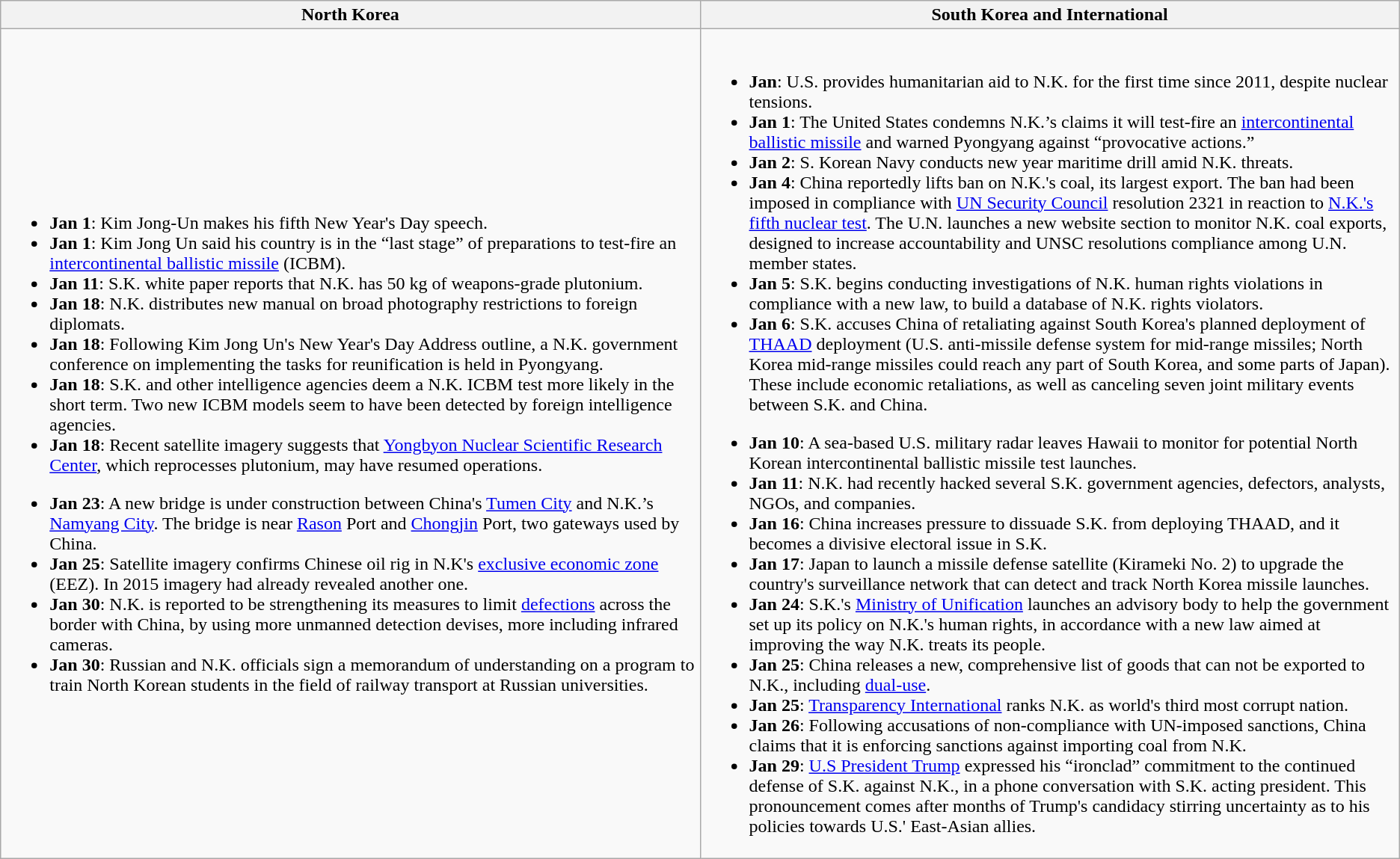<table class="wikitable" | class="wikitable" style="text-align: left">
<tr>
<th style="width: 50%;">North Korea</th>
<th style="width: 50%;">South Korea and International</th>
</tr>
<tr>
<td><br><ul><li><strong>Jan 1</strong>: Kim Jong-Un makes his fifth New Year's Day speech.</li><li><strong>Jan 1</strong>: Kim Jong Un said his country is in the “last stage” of preparations to test-fire an <a href='#'>intercontinental ballistic missile</a> (ICBM).</li><li><strong>Jan 11</strong>: S.K. white paper reports that N.K. has 50 kg of weapons-grade plutonium.</li><li><strong>Jan 18</strong>: N.K. distributes new manual on broad photography restrictions to foreign diplomats.</li><li><strong>Jan 18</strong>: Following Kim Jong Un's New Year's Day Address outline, a N.K. government conference on implementing the tasks for reunification is held in Pyongyang.</li><li><strong>Jan 18</strong>: S.K. and other intelligence agencies deem a N.K. ICBM test more likely in the short term.  Two new ICBM models seem to have been detected by foreign intelligence agencies.</li><li><strong>Jan 18</strong>: Recent satellite imagery suggests that <a href='#'>Yongbyon Nuclear Scientific Research Center</a>, which reprocesses plutonium, may have resumed operations.</li></ul><ul><li><strong>Jan 23</strong>: A new bridge is under construction between China's <a href='#'>Tumen City</a> and N.K.’s <a href='#'>Namyang City</a>. The bridge is near <a href='#'>Rason</a> Port and <a href='#'>Chongjin</a> Port, two gateways used by China.</li><li><strong>Jan 25</strong>: Satellite imagery confirms Chinese oil rig in N.K's <a href='#'>exclusive economic zone</a> (EEZ). In 2015 imagery had already revealed another one.</li><li><strong>Jan 30</strong>: N.K. is reported to be strengthening its measures to limit <a href='#'>defections</a> across the border with China, by using more unmanned detection devises, more including infrared cameras.</li><li><strong>Jan 30</strong>: Russian and N.K. officials sign a memorandum of understanding on a program to train North Korean students in the field of railway transport at Russian universities.</li></ul></td>
<td><br><ul><li><strong>Jan</strong>: U.S. provides humanitarian aid to N.K. for the first time since 2011, despite nuclear tensions.</li><li><strong>Jan 1</strong>: The United States condemns N.K.’s claims it will test-fire an <a href='#'>intercontinental ballistic missile</a> and warned Pyongyang against “provocative actions.”</li><li><strong>Jan 2</strong>: S. Korean Navy conducts new year maritime drill amid N.K. threats.</li><li><strong>Jan 4</strong>: China reportedly lifts ban on N.K.'s coal, its largest export. The ban had been imposed in compliance with <a href='#'>UN Security Council</a> resolution 2321 in reaction to <a href='#'>N.K.'s fifth nuclear test</a>. The U.N. launches a new website section to monitor N.K. coal exports, designed to increase accountability and UNSC resolutions compliance among U.N. member states.</li><li><strong>Jan 5</strong>: S.K. begins conducting investigations of N.K. human rights violations in compliance with a new law, to build a database of N.K. rights violators.</li><li><strong>Jan 6</strong>: S.K. accuses China of retaliating against South Korea's planned deployment of <a href='#'>THAAD</a> deployment (U.S. anti-missile defense system for mid-range missiles; North Korea mid-range missiles could reach any part of South Korea, and some parts of Japan). These include economic retaliations, as well as canceling seven joint military events between S.K. and China.</li></ul><ul><li><strong>Jan 10</strong>: A sea-based U.S. military radar leaves Hawaii to monitor for potential North Korean intercontinental ballistic missile test launches.</li><li><strong>Jan 11</strong>: N.K. had recently hacked several S.K. government agencies, defectors, analysts, NGOs, and companies.</li><li><strong>Jan 16</strong>: China increases pressure to dissuade S.K. from deploying THAAD, and it becomes a divisive electoral issue in S.K.</li><li><strong>Jan 17</strong>: Japan to launch a missile defense satellite (Kirameki No. 2) to upgrade the country's surveillance network that can detect and track North Korea missile launches.</li><li><strong>Jan 24</strong>: S.K.'s <a href='#'>Ministry of Unification</a> launches an advisory body to help the government set up its policy on N.K.'s human rights, in accordance with a new law aimed at improving the way N.K. treats its people.</li><li><strong>Jan 25</strong>: China releases a new, comprehensive list of goods that can not be exported to N.K., including <a href='#'>dual-use</a>.</li><li><strong>Jan 25</strong>: <a href='#'>Transparency International</a> ranks N.K. as world's third most corrupt nation.</li><li><strong>Jan 26</strong>: Following accusations of non-compliance with UN-imposed sanctions, China claims that it is enforcing sanctions against importing coal from N.K.</li><li><strong>Jan 29</strong>: <a href='#'>U.S President Trump</a> expressed his “ironclad” commitment to the continued defense of S.K. against N.K., in a phone conversation with S.K. acting president. This pronouncement comes after months of Trump's candidacy stirring uncertainty as to his policies towards U.S.' East-Asian allies.</li></ul></td>
</tr>
</table>
